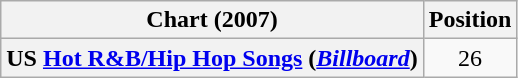<table class="wikitable plainrowheaders" style="text-align:center">
<tr>
<th scope="col">Chart (2007)</th>
<th scope="col">Position</th>
</tr>
<tr>
<th scope="row">US <a href='#'>Hot R&B/Hip Hop Songs</a> (<em><a href='#'>Billboard</a></em>)</th>
<td>26</td>
</tr>
</table>
